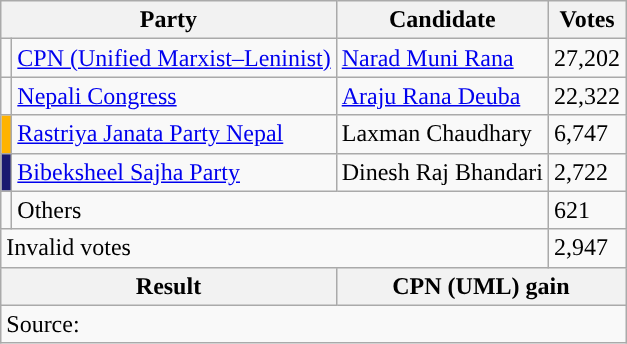<table class="wikitable">
<tr>
<th colspan="2">Party</th>
<th>Candidate</th>
<th>Votes</th>
</tr>
<tr>
<td style="background-color:"></td>
<td><a href='#'>CPN (Unified Marxist–Leninist)</a></td>
<td><a href='#'>Narad Muni Rana</a></td>
<td>27,202</td>
</tr>
<tr>
<td style="background-color:"></td>
<td><a href='#'>Nepali Congress</a></td>
<td><a href='#'>Araju Rana Deuba</a></td>
<td>22,322</td>
</tr>
<tr>
<td style="background-color:#ffb300"></td>
<td><a href='#'>Rastriya Janata Party Nepal</a></td>
<td>Laxman Chaudhary</td>
<td>6,747</td>
</tr>
<tr>
<td style="background-color:midnightblue"></td>
<td><a href='#'>Bibeksheel Sajha Party</a></td>
<td>Dinesh Raj Bhandari</td>
<td>2,722</td>
</tr>
<tr>
<td></td>
<td colspan="2">Others</td>
<td>621</td>
</tr>
<tr>
<td colspan="3">Invalid votes</td>
<td>2,947</td>
</tr>
<tr>
<th colspan="2">Result</th>
<th colspan="2">CPN (UML) gain</th>
</tr>
<tr>
<td colspan="4">Source: </td>
</tr>
</table>
